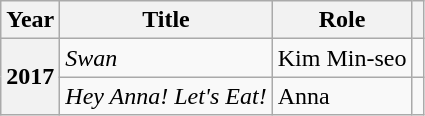<table class="wikitable plainrowheaders sortable">
<tr>
<th scope="col">Year</th>
<th scope="col">Title</th>
<th scope="col">Role</th>
<th scope="col" class="unsortable"></th>
</tr>
<tr>
<th scope="row" rowspan="2">2017</th>
<td><em>Swan</em></td>
<td>Kim Min-seo</td>
<td style="text-align:center"></td>
</tr>
<tr>
<td><em>Hey Anna! Let's Eat! </em></td>
<td>Anna</td>
<td style="text-align:center"></td>
</tr>
</table>
